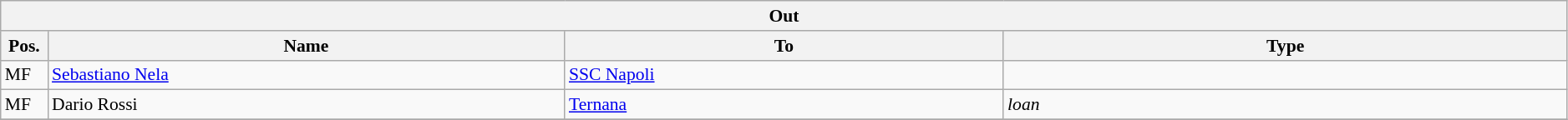<table class="wikitable" style="font-size:90%; width:99%">
<tr>
<th colspan="4">Out</th>
</tr>
<tr>
<th width=3%>Pos.</th>
<th width=33%>Name</th>
<th width=28%>To</th>
<th width=36%>Type</th>
</tr>
<tr>
<td>MF</td>
<td><a href='#'>Sebastiano Nela</a></td>
<td><a href='#'>SSC Napoli</a></td>
<td></td>
</tr>
<tr>
<td>MF</td>
<td>Dario Rossi</td>
<td><a href='#'>Ternana</a></td>
<td><em>loan</em></td>
</tr>
<tr>
</tr>
</table>
